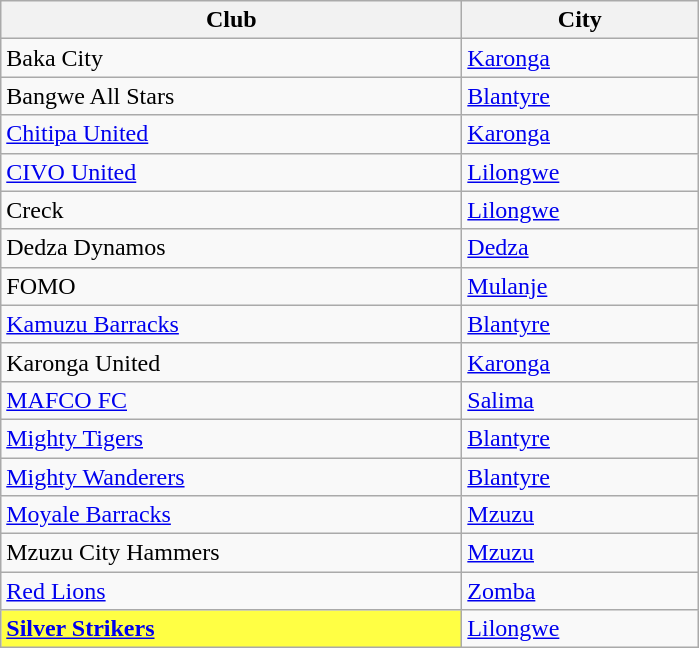<table class="wikitable sortable">
<tr>
<th width="300px">Club</th>
<th width="150px">City</th>
</tr>
<tr>
<td>Baka City</td>
<td><a href='#'>Karonga</a></td>
</tr>
<tr>
<td>Bangwe All Stars</td>
<td><a href='#'>Blantyre</a></td>
</tr>
<tr>
<td><a href='#'>Chitipa United</a></td>
<td><a href='#'>Karonga</a></td>
</tr>
<tr>
<td><a href='#'>CIVO United</a></td>
<td><a href='#'>Lilongwe</a></td>
</tr>
<tr>
<td>Creck</td>
<td><a href='#'>Lilongwe</a></td>
</tr>
<tr>
<td>Dedza Dynamos</td>
<td><a href='#'>Dedza</a></td>
</tr>
<tr>
<td>FOMO</td>
<td><a href='#'>Mulanje</a></td>
</tr>
<tr>
<td><a href='#'>Kamuzu Barracks</a></td>
<td><a href='#'>Blantyre</a></td>
</tr>
<tr>
<td>Karonga United</td>
<td><a href='#'>Karonga</a></td>
</tr>
<tr>
<td><a href='#'>MAFCO FC</a></td>
<td><a href='#'>Salima</a></td>
</tr>
<tr>
<td><a href='#'>Mighty Tigers</a></td>
<td><a href='#'>Blantyre</a></td>
</tr>
<tr>
<td><a href='#'>Mighty Wanderers</a></td>
<td><a href='#'>Blantyre</a></td>
</tr>
<tr>
<td><a href='#'>Moyale Barracks</a></td>
<td><a href='#'>Mzuzu</a></td>
</tr>
<tr>
<td>Mzuzu City Hammers</td>
<td><a href='#'>Mzuzu</a></td>
</tr>
<tr>
<td><a href='#'>Red Lions</a></td>
<td><a href='#'>Zomba</a></td>
</tr>
<tr>
<td bgcolor=#ffff44><strong><a href='#'>Silver Strikers</a></strong></td>
<td><a href='#'>Lilongwe</a></td>
</tr>
</table>
